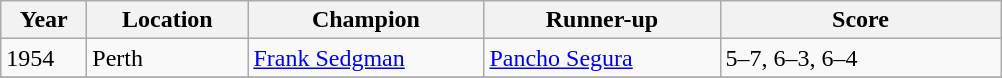<table class="wikitable">
<tr>
<th style="width:50px">Year</th>
<th style="width:100px">Location</th>
<th style="width:150px">Champion</th>
<th style="width:150px">Runner-up</th>
<th style="width:180px" class="unsortable">Score</th>
</tr>
<tr>
<td>1954</td>
<td>Perth</td>
<td> <a href='#'>Frank Sedgman</a></td>
<td> <a href='#'>Pancho Segura</a></td>
<td>5–7, 6–3, 6–4 </td>
</tr>
<tr>
</tr>
</table>
